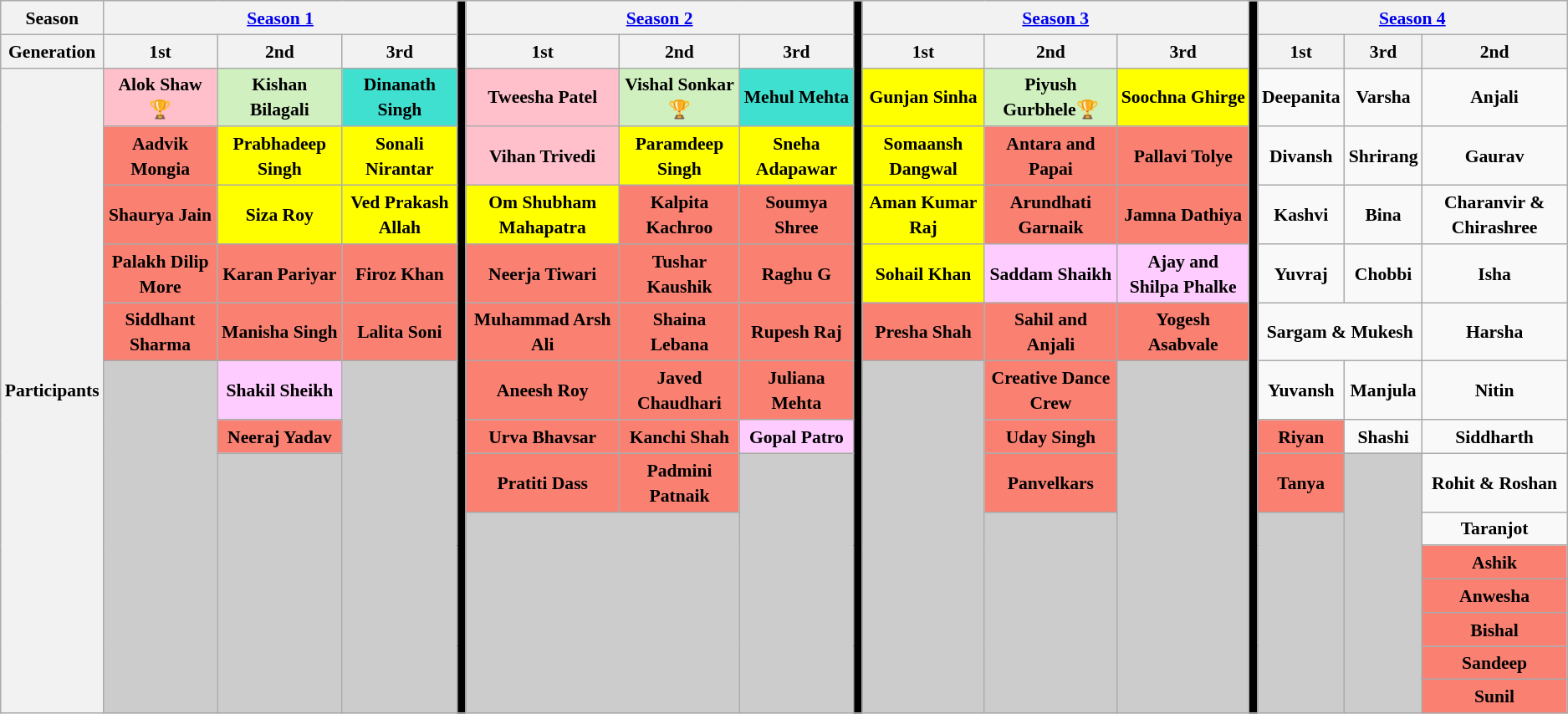<table class="wikitable" style="text-align:center; font-size:90%; line-height:20px;">
<tr>
<th><strong>Season</strong></th>
<th colspan="3"><a href='#'><strong>Season 1</strong></a></th>
<td rowspan="16" bgcolor="black"></td>
<th colspan="3"><a href='#'><strong>Season 2</strong></a></th>
<td rowspan="16" bgcolor="black"></td>
<th colspan="3"><a href='#'><strong>Season 3</strong></a></th>
<td rowspan="16" bgcolor="black"></td>
<th colspan="3"><a href='#'>Season 4</a></th>
</tr>
<tr>
<th><strong>Generation</strong></th>
<th><strong>1st</strong></th>
<th><strong>2nd</strong></th>
<th><strong>3rd</strong></th>
<th><strong>1st</strong></th>
<th><strong>2nd</strong></th>
<th><strong>3rd</strong></th>
<th><strong>1st</strong></th>
<th><strong>2nd</strong></th>
<th><strong>3rd</strong></th>
<th>1st</th>
<th>3rd</th>
<th>2nd</th>
</tr>
<tr>
<th rowspan="17"><strong>Participants</strong></th>
<td style="background:pink"><strong>Alok Shaw</strong> 🏆</td>
<td style="background:#d0f0c0" ;><strong>Kishan Bilagali</strong></td>
<td style="background: turquoise"><strong>Dinanath Singh</strong></td>
<td style="background:pink"><strong>Tweesha Patel</strong></td>
<td style="background:#d0f0c0"><strong>Vishal Sonkar🏆</strong></td>
<td style="background:turquoise"><strong>Mehul Mehta</strong></td>
<td bgcolor="Yellow"><strong>Gunjan Sinha</strong></td>
<td style="background:#d0f0c0"><strong>Piyush Gurbhele</strong>🏆</td>
<td bgcolor="Yellow"><strong>Soochna Ghirge</strong></td>
<td><strong>Deepanita</strong></td>
<td><strong>Varsha</strong></td>
<td><strong>Anjali</strong></td>
</tr>
<tr>
<td bgcolor="salmon"><strong>Aadvik Mongia</strong></td>
<td bgcolor="Yellow"><strong>Prabhadeep Singh</strong></td>
<td bgcolor="Yellow"><strong>Sonali Nirantar</strong></td>
<td style="background:pink"><strong>Vihan Trivedi</strong></td>
<td bgcolor="Yellow"><strong>Paramdeep Singh</strong></td>
<td bgcolor="Yellow"><strong>Sneha Adapawar</strong></td>
<td bgcolor="Yellow"><strong>Somaansh Dangwal</strong> </td>
<td bgcolor="salmon"><strong>Antara and Papai</strong> </td>
<td bgcolor="salmon"><strong>Pallavi Tolye</strong></td>
<td><strong>Divansh</strong></td>
<td><strong>Shrirang</strong></td>
<td><strong>Gaurav</strong></td>
</tr>
<tr>
<td bgcolor="salmon"><strong>Shaurya Jain</strong></td>
<td bgcolor="Yellow"><strong>Siza Roy</strong></td>
<td bgcolor="Yellow"><strong>Ved Prakash Allah</strong></td>
<td bgcolor="Yellow"><strong>Om Shubham Mahapatra</strong></td>
<td bgcolor="salmon"><strong>Kalpita Kachroo</strong></td>
<td bgcolor="salmon"><strong>Soumya Shree</strong></td>
<td bgcolor="Yellow"><strong>Aman Kumar Raj</strong></td>
<td bgcolor="salmon"><strong>Arundhati Garnaik</strong></td>
<td bgcolor="salmon"><strong>Jamna Dathiya</strong></td>
<td><strong>Kashvi</strong></td>
<td><strong>Bina</strong></td>
<td><strong>Charanvir & Chirashree</strong> </td>
</tr>
<tr>
<td bgcolor="salmon"><strong>Palakh Dilip More</strong></td>
<td bgcolor="salmon"><strong>Karan Pariyar</strong></td>
<td bgcolor="salmon"><strong>Firoz Khan</strong></td>
<td bgcolor="salmon"><strong>Neerja Tiwari</strong></td>
<td bgcolor="salmon"><strong>Tushar Kaushik</strong></td>
<td bgcolor="salmon"><strong>Raghu G</strong></td>
<td bgcolor="Yellow"><strong>Sohail Khan</strong></td>
<td bgcolor="#fcf"><strong>Saddam Shaikh</strong> </td>
<td bgcolor="#fcf"><strong>Ajay and Shilpa Phalke</strong></td>
<td><strong>Yuvraj</strong></td>
<td><strong>Chobbi</strong> </td>
<td><strong>Isha</strong></td>
</tr>
<tr>
<td bgcolor="salmon"><strong>Siddhant Sharma</strong></td>
<td bgcolor="salmon"><strong>Manisha Singh</strong></td>
<td bgcolor="salmon"><strong>Lalita Soni</strong></td>
<td bgcolor="salmon"><strong>Muhammad Arsh Ali</strong></td>
<td bgcolor="salmon"><strong>Shaina Lebana</strong></td>
<td bgcolor="salmon"><strong>Rupesh Raj</strong></td>
<td bgcolor="salmon"><strong>Presha Shah</strong></td>
<td bgcolor="salmon"><strong>Sahil and Anjali</strong></td>
<td bgcolor="salmon"><strong>Yogesh Asabvale</strong></td>
<td colspan="2"><strong>Sargam & Mukesh</strong></td>
<td><strong>Harsha</strong></td>
</tr>
<tr>
<td rowspan="9" bgcolor="#ccc"></td>
<td bgcolor="#fcf"><strong>Shakil Sheikh</strong></td>
<td rowspan="9" bgcolor="#ccc"></td>
<td bgcolor="salmon"><strong>Aneesh Roy</strong></td>
<td bgcolor="salmon"><strong>Javed Chaudhari</strong></td>
<td bgcolor="salmon"><strong>Juliana Mehta</strong></td>
<td rowspan="9" bgcolor="#ccc"></td>
<td bgcolor="salmon"><strong>Creative Dance Crew</strong> </td>
<td rowspan="9" bgcolor="#ccc"></td>
<td><strong>Yuvansh</strong></td>
<td><strong>Manjula</strong></td>
<td><strong>Nitin</strong></td>
</tr>
<tr>
<td bgcolor="salmon"><strong>Neeraj Yadav</strong></td>
<td bgcolor="salmon"><strong>Urva Bhavsar</strong></td>
<td bgcolor="salmon"><strong>Kanchi Shah</strong></td>
<td bgcolor="#fcf"><strong>Gopal Patro</strong></td>
<td bgcolor="salmon"><strong>Uday Singh</strong></td>
<td bgcolor="salmon"><strong>Riyan</strong></td>
<td><strong>Shashi</strong></td>
<td><strong>Siddharth</strong></td>
</tr>
<tr>
<td rowspan="7" bgcolor="#ccc"></td>
<td bgcolor="salmon"><strong>Pratiti Dass</strong></td>
<td bgcolor="salmon"><strong>Padmini Patnaik</strong></td>
<td rowspan="7" bgcolor="#ccc"></td>
<td bgcolor="salmon"><strong>Panvelkars</strong></td>
<td bgcolor="salmon"><strong>Tanya</strong></td>
<td rowspan="7" bgcolor=#ccc></td>
<td><strong>Rohit & Roshan</strong></td>
</tr>
<tr>
<td colspan="2" rowspan="6" bgcolor=#ccc></td>
<td rowspan="6" bgcolor=#ccc></td>
<td rowspan="6" bgcolor=#ccc></td>
<td><strong>Taranjot</strong></td>
</tr>
<tr>
<td bgcolor="salmon"><strong>Ashik</strong></td>
</tr>
<tr>
<td bgcolor="salmon"><strong>Anwesha</strong></td>
</tr>
<tr>
<td bgcolor="salmon"><strong>Bishal</strong></td>
</tr>
<tr>
<td bgcolor="salmon"><strong>Sandeep</strong></td>
</tr>
<tr>
<td bgcolor="salmon"><strong>Sunil</strong></td>
</tr>
</table>
